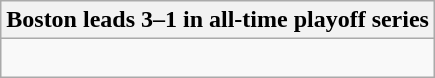<table class="wikitable collapsible collapsed">
<tr>
<th>Boston leads 3–1 in all-time playoff series</th>
</tr>
<tr>
<td><br>


</td>
</tr>
</table>
